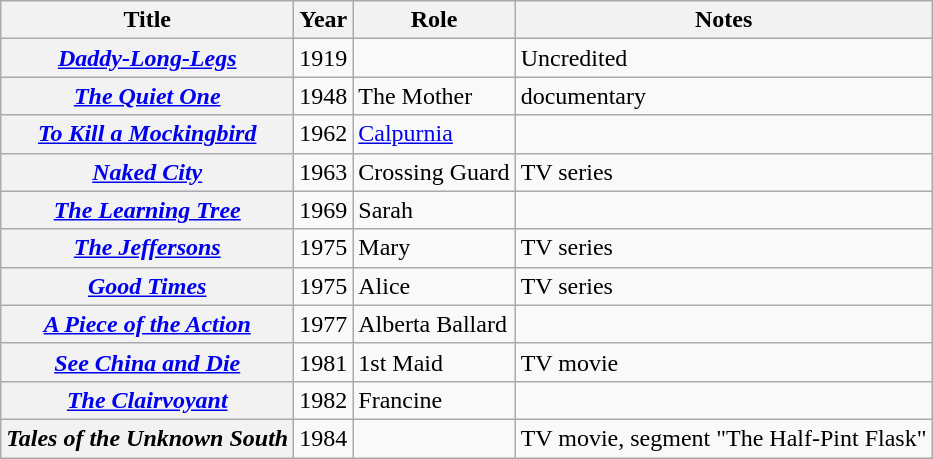<table class="wikitable sortable">
<tr>
<th scope="col">Title</th>
<th scope="col">Year</th>
<th scope="col">Role</th>
<th scope="col" class= "unsortable">Notes</th>
</tr>
<tr>
<th scope="row"><em><a href='#'>Daddy-Long-Legs</a></em></th>
<td>1919</td>
<td></td>
<td>Uncredited</td>
</tr>
<tr>
<th scope="row"><em><a href='#'>The Quiet One</a></em></th>
<td>1948</td>
<td>The Mother</td>
<td>documentary</td>
</tr>
<tr>
<th scope="row"><em><a href='#'>To Kill a Mockingbird</a></em></th>
<td>1962</td>
<td><a href='#'>Calpurnia</a></td>
<td></td>
</tr>
<tr>
<th scope="row"><em><a href='#'>Naked City</a></em></th>
<td>1963</td>
<td>Crossing Guard</td>
<td>TV series</td>
</tr>
<tr>
<th scope="row"><em><a href='#'>The Learning Tree</a></em></th>
<td>1969</td>
<td>Sarah</td>
<td></td>
</tr>
<tr>
<th scope="row"><em><a href='#'>The Jeffersons</a></em></th>
<td>1975</td>
<td>Mary</td>
<td>TV series</td>
</tr>
<tr>
<th scope="row"><em><a href='#'>Good Times</a></em></th>
<td>1975</td>
<td>Alice</td>
<td>TV series</td>
</tr>
<tr>
<th scope="row"><em><a href='#'>A Piece of the Action</a></em></th>
<td>1977</td>
<td>Alberta Ballard</td>
<td></td>
</tr>
<tr>
<th scope="row"><em><a href='#'>See China and Die</a></em></th>
<td>1981</td>
<td>1st Maid</td>
<td>TV movie</td>
</tr>
<tr>
<th scope="row"><em><a href='#'>The Clairvoyant</a></em></th>
<td>1982</td>
<td>Francine</td>
<td></td>
</tr>
<tr>
<th scope="row"><em>Tales of the Unknown South</em></th>
<td>1984</td>
<td></td>
<td>TV movie, segment "The Half-Pint Flask"<br></td>
</tr>
</table>
